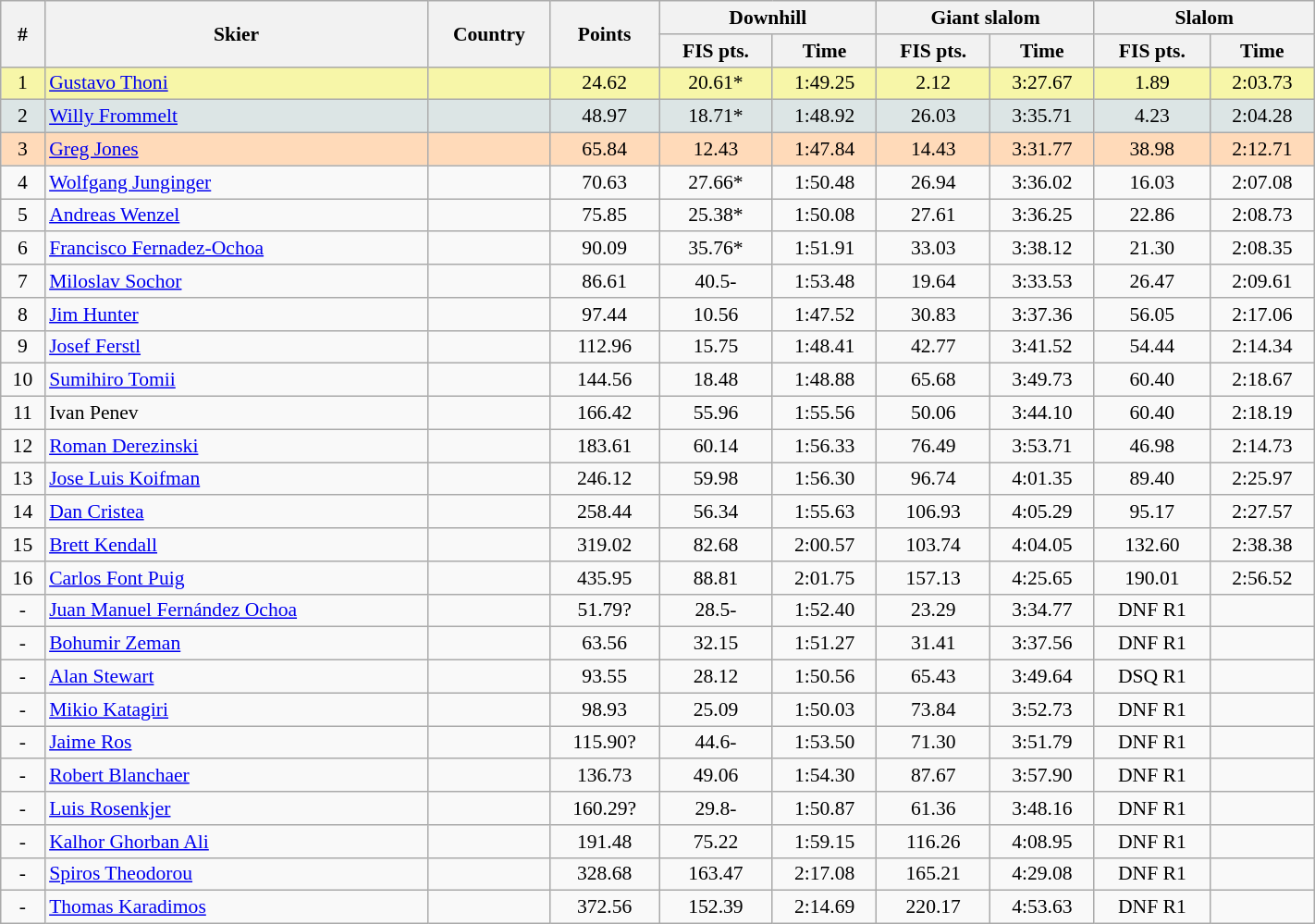<table class="wikitable sortable" width=75% style="font-size:90%; text-align:center;">
<tr>
<th rowspan=2>#</th>
<th rowspan=2>Skier</th>
<th rowspan=2>Country</th>
<th rowspan=2>Points</th>
<th colspan=2>Downhill</th>
<th colspan=2>Giant slalom</th>
<th colspan=2>Slalom</th>
</tr>
<tr>
<th>FIS pts.</th>
<th>Time</th>
<th>FIS pts.</th>
<th>Time</th>
<th>FIS pts.</th>
<th>Time</th>
</tr>
<tr bgcolor="#F7F6A8">
<td>1</td>
<td align=left><a href='#'>Gustavo Thoni</a></td>
<td align=left></td>
<td>24.62</td>
<td>20.61*</td>
<td>1:49.25</td>
<td>2.12</td>
<td>3:27.67</td>
<td>1.89</td>
<td>2:03.73</td>
</tr>
<tr bgcolor="#DCE5E5">
<td>2</td>
<td align=left><a href='#'>Willy Frommelt</a></td>
<td align=left></td>
<td>48.97</td>
<td>18.71*</td>
<td>1:48.92</td>
<td>26.03</td>
<td>3:35.71</td>
<td>4.23</td>
<td>2:04.28</td>
</tr>
<tr bgcolor="#FFDAB9">
<td>3</td>
<td align=left><a href='#'>Greg Jones</a></td>
<td align=left></td>
<td>65.84</td>
<td>12.43</td>
<td>1:47.84</td>
<td>14.43</td>
<td>3:31.77</td>
<td>38.98</td>
<td>2:12.71</td>
</tr>
<tr>
<td>4</td>
<td align=left><a href='#'>Wolfgang Junginger</a></td>
<td align=left></td>
<td>70.63</td>
<td>27.66*</td>
<td>1:50.48</td>
<td>26.94</td>
<td>3:36.02</td>
<td>16.03</td>
<td>2:07.08</td>
</tr>
<tr>
<td>5</td>
<td align=left><a href='#'>Andreas Wenzel</a></td>
<td align=left></td>
<td>75.85</td>
<td>25.38*</td>
<td>1:50.08</td>
<td>27.61</td>
<td>3:36.25</td>
<td>22.86</td>
<td>2:08.73</td>
</tr>
<tr>
<td>6</td>
<td align=left><a href='#'>Francisco Fernadez-Ochoa</a></td>
<td align=left></td>
<td>90.09</td>
<td>35.76*</td>
<td>1:51.91</td>
<td>33.03</td>
<td>3:38.12</td>
<td>21.30</td>
<td>2:08.35</td>
</tr>
<tr>
<td>7</td>
<td align=left><a href='#'>Miloslav Sochor</a></td>
<td align=left></td>
<td>86.61</td>
<td>40.5-</td>
<td>1:53.48</td>
<td>19.64</td>
<td>3:33.53</td>
<td>26.47</td>
<td>2:09.61</td>
</tr>
<tr>
<td>8</td>
<td align=left><a href='#'>Jim Hunter</a></td>
<td align=left></td>
<td>97.44</td>
<td>10.56</td>
<td>1:47.52</td>
<td>30.83</td>
<td>3:37.36</td>
<td>56.05</td>
<td>2:17.06</td>
</tr>
<tr>
<td>9</td>
<td align=left><a href='#'>Josef Ferstl</a></td>
<td align=left></td>
<td>112.96</td>
<td>15.75</td>
<td>1:48.41</td>
<td>42.77</td>
<td>3:41.52</td>
<td>54.44</td>
<td>2:14.34</td>
</tr>
<tr>
<td>10</td>
<td align=left><a href='#'>Sumihiro Tomii</a></td>
<td align=left></td>
<td>144.56</td>
<td>18.48</td>
<td>1:48.88</td>
<td>65.68</td>
<td>3:49.73</td>
<td>60.40</td>
<td>2:18.67</td>
</tr>
<tr>
<td>11</td>
<td align=left>Ivan Penev</td>
<td align=left></td>
<td>166.42</td>
<td>55.96</td>
<td>1:55.56</td>
<td>50.06</td>
<td>3:44.10</td>
<td>60.40</td>
<td>2:18.19</td>
</tr>
<tr>
<td>12</td>
<td align=left><a href='#'>Roman Derezinski</a></td>
<td align=left></td>
<td>183.61</td>
<td>60.14</td>
<td>1:56.33</td>
<td>76.49</td>
<td>3:53.71</td>
<td>46.98</td>
<td>2:14.73</td>
</tr>
<tr>
<td>13</td>
<td align=left><a href='#'>Jose Luis Koifman</a></td>
<td align=left></td>
<td>246.12</td>
<td>59.98</td>
<td>1:56.30</td>
<td>96.74</td>
<td>4:01.35</td>
<td>89.40</td>
<td>2:25.97</td>
</tr>
<tr>
<td>14</td>
<td align=left><a href='#'>Dan Cristea</a></td>
<td align=left></td>
<td>258.44</td>
<td>56.34</td>
<td>1:55.63</td>
<td>106.93</td>
<td>4:05.29</td>
<td>95.17</td>
<td>2:27.57</td>
</tr>
<tr>
<td>15</td>
<td align=left><a href='#'>Brett Kendall</a></td>
<td align=left></td>
<td>319.02</td>
<td>82.68</td>
<td>2:00.57</td>
<td>103.74</td>
<td>4:04.05</td>
<td>132.60</td>
<td>2:38.38</td>
</tr>
<tr>
<td>16</td>
<td align=left><a href='#'>Carlos Font Puig</a></td>
<td align=left></td>
<td>435.95</td>
<td>88.81</td>
<td>2:01.75</td>
<td>157.13</td>
<td>4:25.65</td>
<td>190.01</td>
<td>2:56.52</td>
</tr>
<tr>
<td>-</td>
<td align=left><a href='#'>Juan Manuel Fernández Ochoa</a></td>
<td align=left></td>
<td>51.79?</td>
<td>28.5-</td>
<td>1:52.40</td>
<td>23.29</td>
<td>3:34.77</td>
<td>DNF R1</td>
<td></td>
</tr>
<tr>
<td>-</td>
<td align=left><a href='#'>Bohumir Zeman</a></td>
<td align=left></td>
<td>63.56</td>
<td>32.15</td>
<td>1:51.27</td>
<td>31.41</td>
<td>3:37.56</td>
<td>DNF R1</td>
<td></td>
</tr>
<tr>
<td>-</td>
<td align=left><a href='#'>Alan Stewart</a></td>
<td align=left></td>
<td>93.55</td>
<td>28.12</td>
<td>1:50.56</td>
<td>65.43</td>
<td>3:49.64</td>
<td>DSQ R1</td>
<td></td>
</tr>
<tr>
<td>-</td>
<td align=left><a href='#'>Mikio Katagiri</a></td>
<td align=left></td>
<td>98.93</td>
<td>25.09</td>
<td>1:50.03</td>
<td>73.84</td>
<td>3:52.73</td>
<td>DNF R1</td>
<td></td>
</tr>
<tr>
<td>-</td>
<td align=left><a href='#'>Jaime Ros</a></td>
<td align=left></td>
<td>115.90?</td>
<td>44.6-</td>
<td>1:53.50</td>
<td>71.30</td>
<td>3:51.79</td>
<td>DNF R1</td>
<td></td>
</tr>
<tr>
<td>-</td>
<td align=left><a href='#'>Robert Blanchaer</a></td>
<td align=left></td>
<td>136.73</td>
<td>49.06</td>
<td>1:54.30</td>
<td>87.67</td>
<td>3:57.90</td>
<td>DNF R1</td>
<td></td>
</tr>
<tr>
<td>-</td>
<td align=left><a href='#'>Luis Rosenkjer</a></td>
<td align=left></td>
<td>160.29?</td>
<td>29.8-</td>
<td>1:50.87</td>
<td>61.36</td>
<td>3:48.16</td>
<td>DNF R1</td>
<td></td>
</tr>
<tr>
<td>-</td>
<td align=left><a href='#'>Kalhor Ghorban Ali</a></td>
<td align=left></td>
<td>191.48</td>
<td>75.22</td>
<td>1:59.15</td>
<td>116.26</td>
<td>4:08.95</td>
<td>DNF R1</td>
<td></td>
</tr>
<tr>
<td>-</td>
<td align=left><a href='#'>Spiros Theodorou</a></td>
<td align=left></td>
<td>328.68</td>
<td>163.47</td>
<td>2:17.08</td>
<td>165.21</td>
<td>4:29.08</td>
<td>DNF R1</td>
<td></td>
</tr>
<tr>
<td>-</td>
<td align=left><a href='#'>Thomas Karadimos</a></td>
<td align=left></td>
<td>372.56</td>
<td>152.39</td>
<td>2:14.69</td>
<td>220.17</td>
<td>4:53.63</td>
<td>DNF R1</td>
<td></td>
</tr>
</table>
